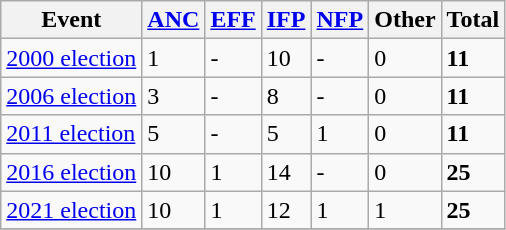<table class="wikitable">
<tr>
<th>Event</th>
<th><a href='#'>ANC</a></th>
<th><a href='#'>EFF</a></th>
<th><a href='#'>IFP</a></th>
<th><a href='#'>NFP</a></th>
<th>Other</th>
<th>Total</th>
</tr>
<tr>
<td><a href='#'>2000 election</a></td>
<td>1</td>
<td>-</td>
<td>10</td>
<td>-</td>
<td>0</td>
<td><strong>11</strong></td>
</tr>
<tr>
<td><a href='#'>2006 election</a></td>
<td>3</td>
<td>-</td>
<td>8</td>
<td>-</td>
<td>0</td>
<td><strong>11</strong></td>
</tr>
<tr>
<td><a href='#'>2011 election</a></td>
<td>5</td>
<td>-</td>
<td>5</td>
<td>1</td>
<td>0</td>
<td><strong>11</strong></td>
</tr>
<tr>
<td><a href='#'>2016 election</a></td>
<td>10</td>
<td>1</td>
<td>14</td>
<td>-</td>
<td>0</td>
<td><strong>25</strong></td>
</tr>
<tr>
<td><a href='#'>2021 election</a></td>
<td>10</td>
<td>1</td>
<td>12</td>
<td>1</td>
<td>1</td>
<td><strong>25</strong></td>
</tr>
<tr>
</tr>
</table>
